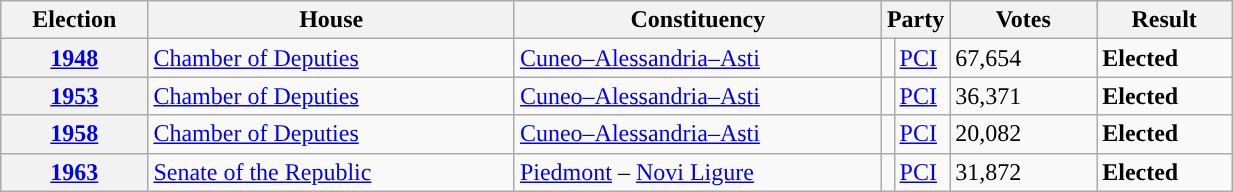<table class=wikitable style="width:65%; border:1px #AAAAFF solid; text-align:left">
<tr>
<th width=12%>Election</th>
<th width=30%>House</th>
<th width=30%>Constituency</th>
<th width=5% colspan="2">Party</th>
<th width=12%>Votes</th>
<th width=12%>Result</th>
</tr>
<tr>
<th><a href='#'>1948</a></th>
<td><a href='#'>Chamber of Deputies</a></td>
<td><a href='#'>Cuneo–Alessandria–Asti</a></td>
<td></td>
<td><a href='#'>PCI</a></td>
<td>67,654</td>
<td> <strong>Elected</strong></td>
</tr>
<tr>
<th><a href='#'>1953</a></th>
<td><a href='#'>Chamber of Deputies</a></td>
<td><a href='#'>Cuneo–Alessandria–Asti</a></td>
<td></td>
<td><a href='#'>PCI</a></td>
<td>36,371</td>
<td> <strong>Elected</strong></td>
</tr>
<tr>
<th><a href='#'>1958</a></th>
<td><a href='#'>Chamber of Deputies</a></td>
<td><a href='#'>Cuneo–Alessandria–Asti</a></td>
<td></td>
<td><a href='#'>PCI</a></td>
<td>20,082</td>
<td> <strong>Elected</strong></td>
</tr>
<tr>
<th><a href='#'>1963</a></th>
<td><a href='#'>Senate of the Republic</a></td>
<td><a href='#'>Piedmont</a> – <a href='#'>Novi Ligure</a></td>
<td></td>
<td><a href='#'>PCI</a></td>
<td>31,872</td>
<td> <strong>Elected</strong></td>
</tr>
</table>
